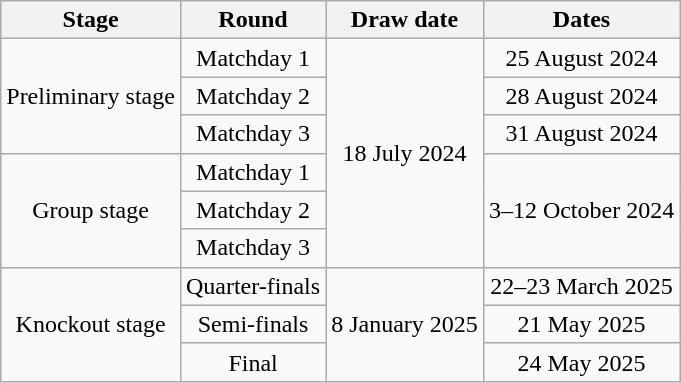<table class="wikitable" style="text-align:center">
<tr>
<th>Stage</th>
<th>Round</th>
<th>Draw date</th>
<th>Dates</th>
</tr>
<tr>
<td rowspan=3>Preliminary stage</td>
<td>Matchday 1</td>
<td rowspan=6>18 July 2024</td>
<td rowspan=1>25 August 2024</td>
</tr>
<tr>
<td>Matchday 2</td>
<td rowspan=1>28 August 2024</td>
</tr>
<tr>
<td>Matchday 3</td>
<td rowspan=1>31 August 2024</td>
</tr>
<tr>
<td rowspan=3>Group stage</td>
<td>Matchday 1</td>
<td rowspan=3>3–12 October 2024</td>
</tr>
<tr>
<td>Matchday 2</td>
</tr>
<tr>
<td>Matchday 3</td>
</tr>
<tr>
<td rowspan=3>Knockout stage</td>
<td>Quarter-finals</td>
<td rowspan=3>8 January 2025</td>
<td colspan=1>22–23 March 2025</td>
</tr>
<tr>
<td>Semi-finals</td>
<td rowspan=1>21 May 2025</td>
</tr>
<tr>
<td>Final</td>
<td rowspan=1>24 May 2025</td>
</tr>
</table>
